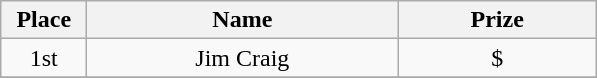<table class="wikitable">
<tr>
<th width="50">Place</th>
<th width="200">Name</th>
<th width="125">Prize</th>
</tr>
<tr>
<td align = "center">1st</td>
<td align = "center">Jim Craig</td>
<td align = "center">$</td>
</tr>
<tr>
</tr>
</table>
